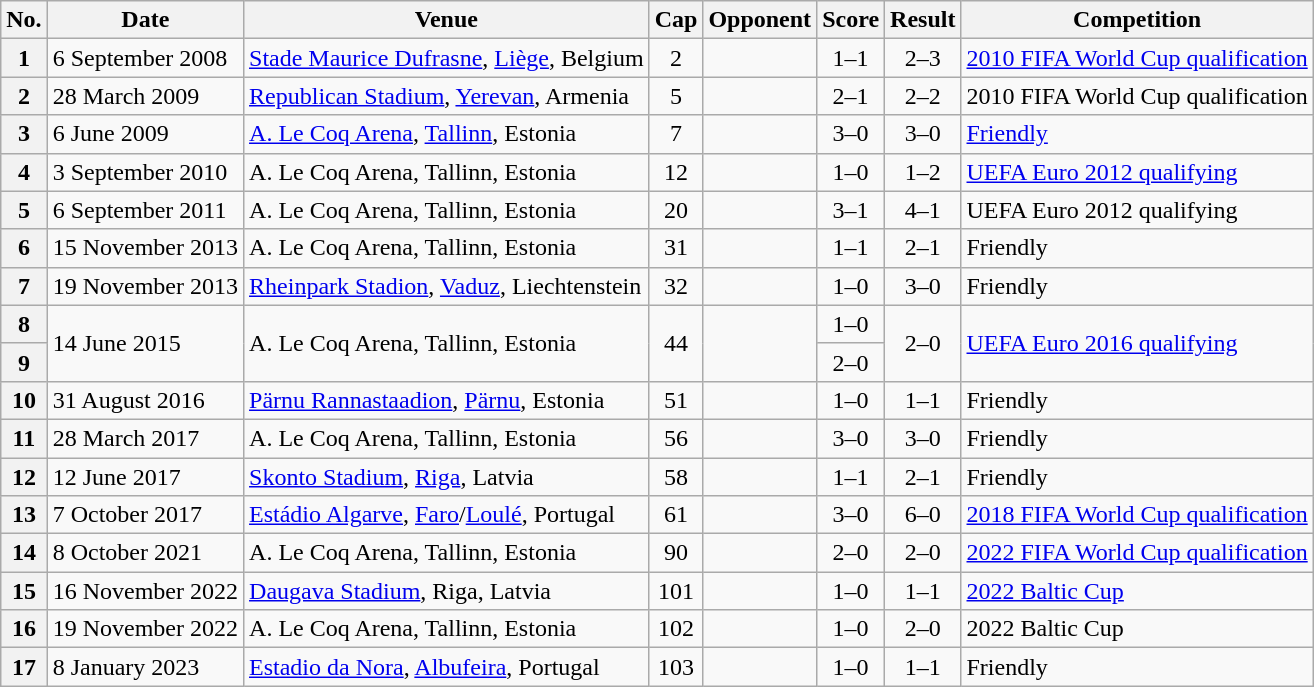<table class="wikitable sortable plainrowheaders">
<tr>
<th scope=col>No.</th>
<th scope=col data-sort-type=date>Date</th>
<th scope=col>Venue</th>
<th scope=col>Cap</th>
<th scope=col>Opponent</th>
<th scope=col>Score</th>
<th scope=col>Result</th>
<th scope=col>Competition</th>
</tr>
<tr>
<th scope=row>1</th>
<td>6 September 2008</td>
<td><a href='#'>Stade Maurice Dufrasne</a>, <a href='#'>Liège</a>, Belgium</td>
<td align=center>2</td>
<td></td>
<td align=center>1–1</td>
<td align=center>2–3</td>
<td><a href='#'>2010 FIFA World Cup qualification</a></td>
</tr>
<tr>
<th scope=row>2</th>
<td>28 March 2009</td>
<td><a href='#'>Republican Stadium</a>, <a href='#'>Yerevan</a>, Armenia</td>
<td align=center>5</td>
<td></td>
<td align=center>2–1</td>
<td align=center>2–2</td>
<td>2010 FIFA World Cup qualification</td>
</tr>
<tr>
<th scope=row>3</th>
<td>6 June 2009</td>
<td><a href='#'>A. Le Coq Arena</a>, <a href='#'>Tallinn</a>, Estonia</td>
<td align=center>7</td>
<td></td>
<td align=center>3–0</td>
<td align=center>3–0</td>
<td><a href='#'>Friendly</a></td>
</tr>
<tr>
<th scope=row>4</th>
<td>3 September 2010</td>
<td>A. Le Coq Arena, Tallinn, Estonia</td>
<td align=center>12</td>
<td></td>
<td align=center>1–0</td>
<td align=center>1–2</td>
<td><a href='#'>UEFA Euro 2012 qualifying</a></td>
</tr>
<tr>
<th scope=row>5</th>
<td>6 September 2011</td>
<td>A. Le Coq Arena, Tallinn, Estonia</td>
<td align=center>20</td>
<td></td>
<td align=center>3–1</td>
<td align=center>4–1</td>
<td>UEFA Euro 2012 qualifying</td>
</tr>
<tr>
<th scope=row>6</th>
<td>15 November 2013</td>
<td>A. Le Coq Arena, Tallinn, Estonia</td>
<td align=center>31</td>
<td></td>
<td align=center>1–1</td>
<td align=center>2–1</td>
<td>Friendly</td>
</tr>
<tr>
<th scope=row>7</th>
<td>19 November 2013</td>
<td><a href='#'>Rheinpark Stadion</a>, <a href='#'>Vaduz</a>, Liechtenstein</td>
<td align=center>32</td>
<td></td>
<td align=center>1–0</td>
<td align=center>3–0</td>
<td>Friendly</td>
</tr>
<tr>
<th scope=row>8</th>
<td rowspan=2>14 June 2015</td>
<td rowspan=2>A. Le Coq Arena, Tallinn, Estonia</td>
<td rowspan=2 align=center>44</td>
<td rowspan=2></td>
<td align=center>1–0</td>
<td rowspan=2 align=center>2–0</td>
<td rowspan=2><a href='#'>UEFA Euro 2016 qualifying</a></td>
</tr>
<tr>
<th scope=row>9</th>
<td align=center>2–0</td>
</tr>
<tr>
<th scope=row>10</th>
<td>31 August 2016</td>
<td><a href='#'>Pärnu Rannastaadion</a>, <a href='#'>Pärnu</a>, Estonia</td>
<td align=center>51</td>
<td></td>
<td align=center>1–0</td>
<td align=center>1–1</td>
<td>Friendly</td>
</tr>
<tr>
<th scope=row>11</th>
<td>28 March 2017</td>
<td>A. Le Coq Arena, Tallinn, Estonia</td>
<td align=center>56</td>
<td></td>
<td align=center>3–0</td>
<td align=center>3–0</td>
<td>Friendly</td>
</tr>
<tr>
<th scope=row>12</th>
<td>12 June 2017</td>
<td><a href='#'>Skonto Stadium</a>, <a href='#'>Riga</a>, Latvia</td>
<td align=center>58</td>
<td></td>
<td align=center>1–1</td>
<td align=center>2–1</td>
<td>Friendly</td>
</tr>
<tr>
<th scope=row>13</th>
<td>7 October 2017</td>
<td><a href='#'>Estádio Algarve</a>, <a href='#'>Faro</a>/<a href='#'>Loulé</a>, Portugal</td>
<td align=center>61</td>
<td></td>
<td align=center>3–0</td>
<td align=center>6–0</td>
<td><a href='#'>2018 FIFA World Cup qualification</a></td>
</tr>
<tr>
<th scope=row>14</th>
<td>8 October 2021</td>
<td>A. Le Coq Arena, Tallinn, Estonia</td>
<td align=center>90</td>
<td></td>
<td align=center>2–0</td>
<td align=center>2–0</td>
<td><a href='#'>2022 FIFA World Cup qualification</a></td>
</tr>
<tr>
<th scope=row>15</th>
<td>16 November 2022</td>
<td><a href='#'>Daugava Stadium</a>, Riga, Latvia</td>
<td align=center>101</td>
<td></td>
<td align=center>1–0</td>
<td align=center>1–1</td>
<td><a href='#'>2022 Baltic Cup</a></td>
</tr>
<tr>
<th scope=row>16</th>
<td>19 November 2022</td>
<td>A. Le Coq Arena, Tallinn, Estonia</td>
<td align=center>102</td>
<td></td>
<td align=center>1–0</td>
<td align=center>2–0</td>
<td>2022 Baltic Cup</td>
</tr>
<tr>
<th scope=row>17</th>
<td>8 January 2023</td>
<td><a href='#'>Estadio da Nora</a>, <a href='#'>Albufeira</a>, Portugal</td>
<td align=center>103</td>
<td></td>
<td align=center>1–0</td>
<td align=center>1–1</td>
<td>Friendly</td>
</tr>
</table>
